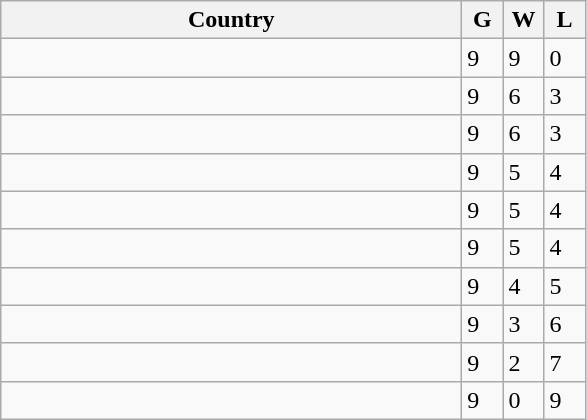<table class="wikitable">
<tr>
<th bgcolor="#efefef" width="300">Country</th>
<th bgcolor="#efefef" width="20">G</th>
<th bgcolor="#efefef" width="20">W</th>
<th bgcolor="#efefef" width="20">L</th>
</tr>
<tr>
<td></td>
<td>9</td>
<td>9</td>
<td>0</td>
</tr>
<tr>
<td></td>
<td>9</td>
<td>6</td>
<td>3</td>
</tr>
<tr>
<td></td>
<td>9</td>
<td>6</td>
<td>3</td>
</tr>
<tr>
<td></td>
<td>9</td>
<td>5</td>
<td>4</td>
</tr>
<tr>
<td></td>
<td>9</td>
<td>5</td>
<td>4</td>
</tr>
<tr>
<td></td>
<td>9</td>
<td>5</td>
<td>4</td>
</tr>
<tr>
<td></td>
<td>9</td>
<td>4</td>
<td>5</td>
</tr>
<tr>
<td></td>
<td>9</td>
<td>3</td>
<td>6</td>
</tr>
<tr>
<td></td>
<td>9</td>
<td>2</td>
<td>7</td>
</tr>
<tr>
<td></td>
<td>9</td>
<td>0</td>
<td>9</td>
</tr>
</table>
